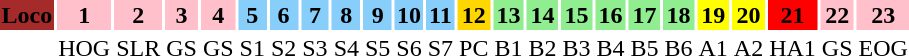<table class"wikitable plainrowheaders unsortable" style="text-align:center">
<tr>
<th scope="col" rowspan="1" style="background:brown;">Loco</th>
<th scope="col" rowspan="1" style="background:pink;">1</th>
<th scope="col" rowspan="1" style="background:pink;">2</th>
<th scope="col" rowspan="1" style="background:pink;">3</th>
<th scope="col" rowspan="1" style="background:pink;">4</th>
<th scope="col" rowspan="1" style="background:lightskyblue;">5</th>
<th scope="col" rowspan="1" style="background:lightskyblue;">6</th>
<th scope="col" rowspan="1" style="background:lightskyblue;">7</th>
<th scope="col" rowspan="1" style="background:lightskyblue;">8</th>
<th scope="col" rowspan="1" style="background:lightskyblue;">9</th>
<th scope="col" rowspan="1" style="background:lightskyblue;">10</th>
<th scope="col" rowspan="1" style="background:lightskyblue;">11</th>
<th scope="col" rowspan="1" style="background:gold;">12</th>
<th scope="col" rowspan="1" style="background:lightgreen;">13</th>
<th scope="col" rowspan="1" style="background:lightgreen;">14</th>
<th scope="col" rowspan="1" style="background:lightgreen;">15</th>
<th scope="col" rowspan="1" style="background:lightgreen;">16</th>
<th scope="col" rowspan="1" style="background:lightgreen;">17</th>
<th scope="col" rowspan="1" style="background:lightgreen;">18</th>
<th scope="col" rowspan="1" style="background:yellow;">19</th>
<th scope="col" rowspan="1" style="background:yellow;">20</th>
<th scope="col" rowspan="1" style="background:red;">21</th>
<th scope="col" rowspan="1" style="background:pink;">22</th>
<th scope="col" rowspan="1" style="background:pink;">23</th>
</tr>
<tr>
<td></td>
<td>HOG</td>
<td>SLR</td>
<td>GS</td>
<td>GS</td>
<td>S1</td>
<td>S2</td>
<td>S3</td>
<td>S4</td>
<td>S5</td>
<td>S6</td>
<td>S7</td>
<td>PC</td>
<td>B1</td>
<td>B2</td>
<td>B3</td>
<td>B4</td>
<td>B5</td>
<td>B6</td>
<td>A1</td>
<td>A2</td>
<td>HA1</td>
<td>GS</td>
<td>EOG</td>
</tr>
</table>
